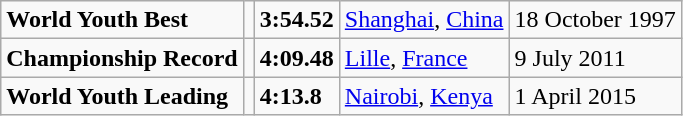<table class="wikitable">
<tr>
<td><strong>World Youth Best</strong></td>
<td></td>
<td><strong>3:54.52</strong></td>
<td><a href='#'>Shanghai</a>, <a href='#'>China</a></td>
<td>18 October 1997</td>
</tr>
<tr>
<td><strong>Championship Record</strong></td>
<td></td>
<td><strong>4:09.48</strong></td>
<td><a href='#'>Lille</a>, <a href='#'>France</a></td>
<td>9 July 2011</td>
</tr>
<tr>
<td><strong>World Youth Leading</strong></td>
<td></td>
<td><strong>4:13.8</strong></td>
<td><a href='#'>Nairobi</a>, <a href='#'>Kenya</a></td>
<td>1 April 2015</td>
</tr>
</table>
